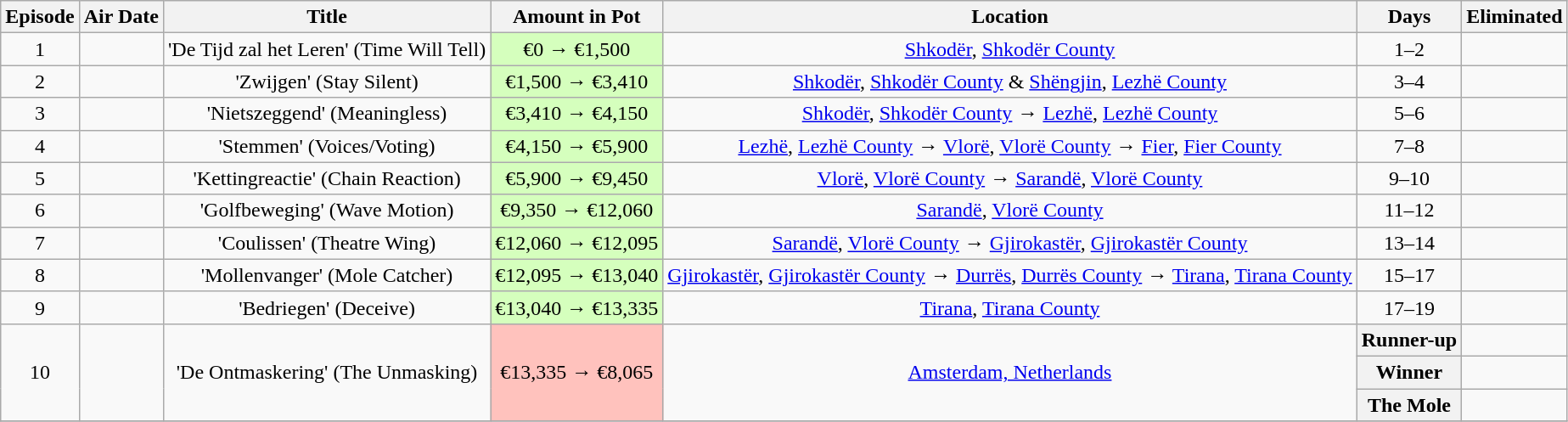<table class="wikitable" style="text-align:center">
<tr>
<th>Episode</th>
<th>Air Date</th>
<th>Title</th>
<th>Amount in Pot</th>
<th>Location</th>
<th>Days</th>
<th>Eliminated</th>
</tr>
<tr>
<td>1</td>
<td></td>
<td>'De Tijd zal het Leren' (Time Will Tell)</td>
<td style="background:#D5FFBD">€0 → €1,500</td>
<td><a href='#'>Shkodër</a>, <a href='#'>Shkodër County</a></td>
<td>1–2</td>
<td></td>
</tr>
<tr>
<td>2</td>
<td></td>
<td>'Zwijgen' (Stay Silent)</td>
<td style="background:#D5FFBD">€1,500 → €3,410</td>
<td><a href='#'>Shkodër</a>, <a href='#'>Shkodër County</a> & <a href='#'>Shëngjin</a>, <a href='#'>Lezhë County</a></td>
<td>3–4</td>
<td></td>
</tr>
<tr>
<td>3</td>
<td></td>
<td>'Nietszeggend' (Meaningless)</td>
<td style="background:#D5FFBD">€3,410 → €4,150</td>
<td><a href='#'>Shkodër</a>, <a href='#'>Shkodër County</a> → <a href='#'>Lezhë</a>, <a href='#'>Lezhë County</a></td>
<td>5–6</td>
<td></td>
</tr>
<tr>
<td>4</td>
<td></td>
<td>'Stemmen' (Voices/Voting)</td>
<td style="background:#D5FFBD">€4,150 → €5,900</td>
<td><a href='#'>Lezhë</a>, <a href='#'>Lezhë County</a> → <a href='#'>Vlorë</a>, <a href='#'>Vlorë County</a> → <a href='#'>Fier</a>, <a href='#'>Fier County</a></td>
<td>7–8</td>
<td></td>
</tr>
<tr>
<td>5</td>
<td></td>
<td>'Kettingreactie' (Chain Reaction)</td>
<td style="background:#D5FFBD">€5,900 → €9,450</td>
<td><a href='#'>Vlorë</a>, <a href='#'>Vlorë County</a> → <a href='#'>Sarandë</a>, <a href='#'>Vlorë County</a></td>
<td>9–10</td>
<td></td>
</tr>
<tr>
<td>6</td>
<td></td>
<td>'Golfbeweging' (Wave Motion)</td>
<td style="background:#D5FFBD">€9,350 → €12,060</td>
<td><a href='#'>Sarandë</a>, <a href='#'>Vlorë County</a></td>
<td>11–12</td>
<td></td>
</tr>
<tr>
<td>7</td>
<td></td>
<td>'Coulissen' (Theatre Wing)</td>
<td style="background:#D5FFBD">€12,060 → €12,095</td>
<td><a href='#'>Sarandë</a>, <a href='#'>Vlorë County</a> → <a href='#'>Gjirokastër</a>, <a href='#'>Gjirokastër County</a></td>
<td>13–14</td>
<td></td>
</tr>
<tr>
<td>8</td>
<td></td>
<td>'Mollenvanger' (Mole Catcher)</td>
<td style="background:#D5FFBD">€12,095 → €13,040</td>
<td><a href='#'>Gjirokastër</a>, <a href='#'>Gjirokastër County</a> → <a href='#'>Durrës</a>, <a href='#'>Durrës County</a> → <a href='#'>Tirana</a>, <a href='#'>Tirana County</a></td>
<td>15–17</td>
<td></td>
</tr>
<tr>
<td>9</td>
<td></td>
<td>'Bedriegen' (Deceive)</td>
<td style="background:#D5FFBD">€13,040 → €13,335</td>
<td><a href='#'>Tirana</a>, <a href='#'>Tirana County</a></td>
<td>17–19</td>
<td></td>
</tr>
<tr>
<td rowspan=3>10</td>
<td rowspan=3></td>
<td rowspan=3>'De Ontmaskering' (The Unmasking)</td>
<td rowspan=3 style="background:#FFC2BD">€13,335 → €8,065</td>
<td rowspan=3><a href='#'>Amsterdam, Netherlands</a></td>
<th>Runner-up</th>
<td></td>
</tr>
<tr>
<th>Winner</th>
<td></td>
</tr>
<tr>
<th>The Mole</th>
<td></td>
</tr>
<tr>
</tr>
</table>
